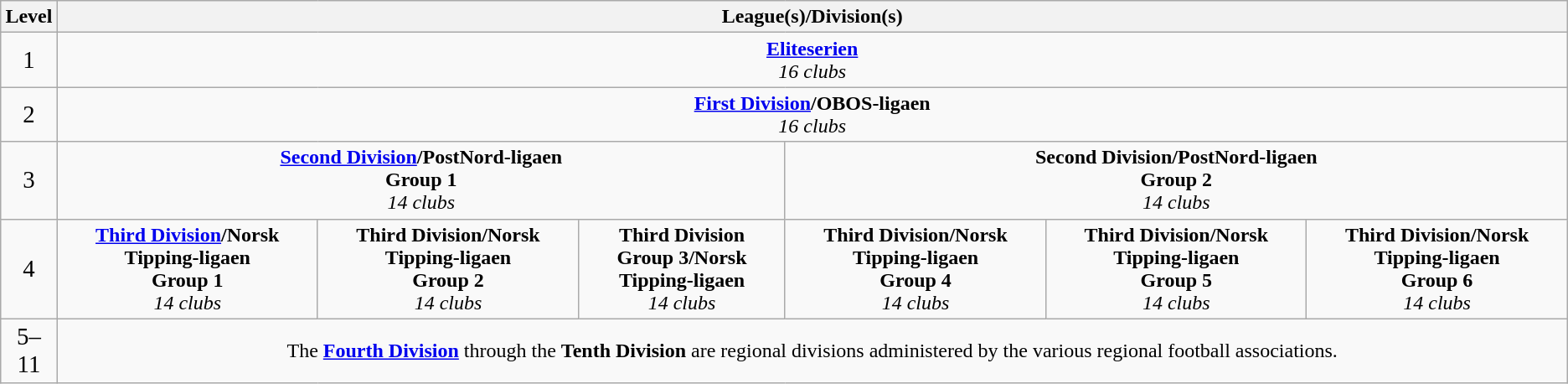<table class="wikitable" style="text-align: center;">
<tr>
<th>Level</th>
<th colspan="6">League(s)/Division(s)</th>
</tr>
<tr>
<td><big>1</big></td>
<td colspan="6"><strong><a href='#'>Eliteserien</a></strong><br><em>16 clubs</em></td>
</tr>
<tr>
<td><big>2</big></td>
<td colspan="6"><strong><a href='#'>First Division</a>/OBOS-ligaen</strong><br><em>16 clubs</em></td>
</tr>
<tr>
<td><big>3</big></td>
<td colspan="3"><strong><a href='#'>Second Division</a>/PostNord-ligaen</strong><br><strong>Group 1</strong><br><em>14 clubs</em></td>
<td colspan="3"><strong>Second Division/PostNord-ligaen</strong><br><strong>Group 2</strong><br><em>14 clubs</em></td>
</tr>
<tr>
<td><big>4</big></td>
<td><strong><a href='#'>Third Division</a>/Norsk Tipping-ligaen</strong><br><strong>Group 1</strong><br><em>14 clubs</em></td>
<td><strong>Third Division/Norsk Tipping-ligaen</strong><br><strong>Group 2</strong><br><em>14 clubs</em></td>
<td><strong>Third Division</strong><br><strong>Group 3/Norsk Tipping-ligaen</strong><br><em>14 clubs</em></td>
<td><strong>Third Division/Norsk Tipping-ligaen</strong><br><strong>Group 4</strong><br><em>14 clubs</em></td>
<td><strong>Third Division/Norsk Tipping-ligaen</strong><br><strong>Group 5</strong><br><em>14 clubs</em></td>
<td><strong>Third Division/Norsk Tipping-ligaen</strong><br><strong>Group 6</strong><br><em>14 clubs</em></td>
</tr>
<tr>
<td><big>5–11</big></td>
<td colspan="12">The <strong><a href='#'>Fourth Division</a></strong> through the <strong>Tenth Division</strong> are regional divisions administered by the various regional football associations.</td>
</tr>
</table>
